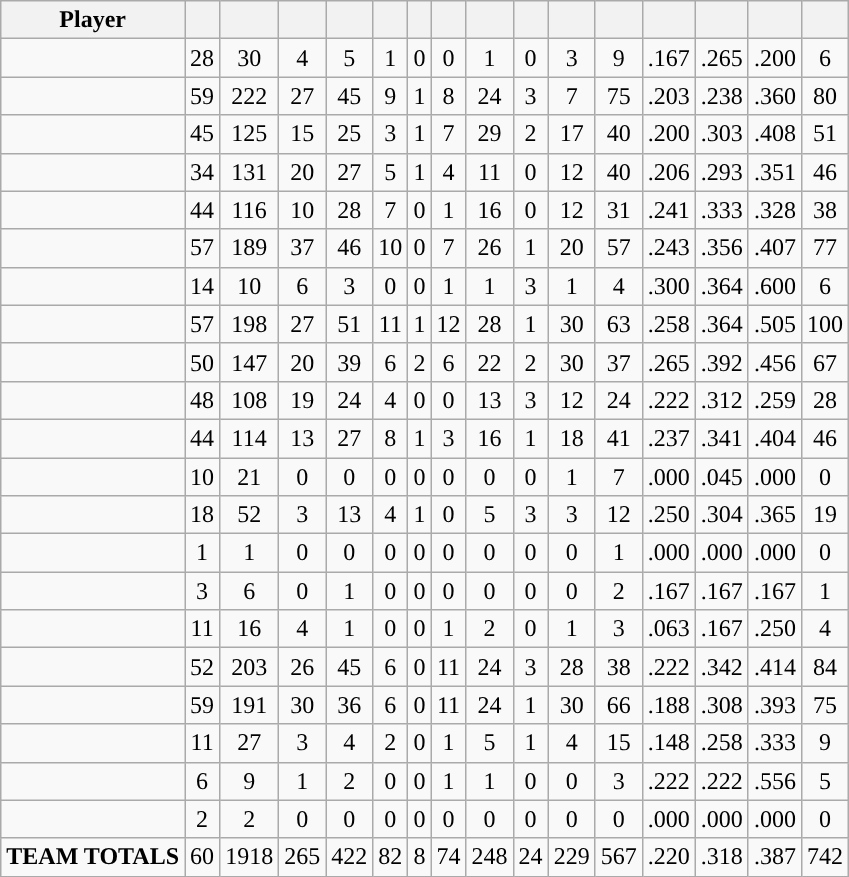<table class="wikitable sortable" style="text-align:center;">
<tr>
<th>Player</th>
<th></th>
<th></th>
<th></th>
<th></th>
<th></th>
<th></th>
<th></th>
<th></th>
<th></th>
<th></th>
<th></th>
<th></th>
<th></th>
<th></th>
<th></th>
</tr>
<tr>
<td align=left></td>
<td>28</td>
<td>30</td>
<td>4</td>
<td>5</td>
<td>1</td>
<td>0</td>
<td>0</td>
<td>1</td>
<td>0</td>
<td>3</td>
<td>9</td>
<td>.167</td>
<td>.265</td>
<td>.200</td>
<td>6</td>
</tr>
<tr>
<td align=left></td>
<td>59</td>
<td>222</td>
<td>27</td>
<td>45</td>
<td>9</td>
<td>1</td>
<td>8</td>
<td>24</td>
<td>3</td>
<td>7</td>
<td>75</td>
<td>.203</td>
<td>.238</td>
<td>.360</td>
<td>80</td>
</tr>
<tr>
<td align=left></td>
<td>45</td>
<td>125</td>
<td>15</td>
<td>25</td>
<td>3</td>
<td>1</td>
<td>7</td>
<td>29</td>
<td>2</td>
<td>17</td>
<td>40</td>
<td>.200</td>
<td>.303</td>
<td>.408</td>
<td>51</td>
</tr>
<tr>
<td align=left></td>
<td>34</td>
<td>131</td>
<td>20</td>
<td>27</td>
<td>5</td>
<td>1</td>
<td>4</td>
<td>11</td>
<td>0</td>
<td>12</td>
<td>40</td>
<td>.206</td>
<td>.293</td>
<td>.351</td>
<td>46</td>
</tr>
<tr>
<td align=left></td>
<td>44</td>
<td>116</td>
<td>10</td>
<td>28</td>
<td>7</td>
<td>0</td>
<td>1</td>
<td>16</td>
<td>0</td>
<td>12</td>
<td>31</td>
<td>.241</td>
<td>.333</td>
<td>.328</td>
<td>38</td>
</tr>
<tr>
<td align=left></td>
<td>57</td>
<td>189</td>
<td>37</td>
<td>46</td>
<td>10</td>
<td>0</td>
<td>7</td>
<td>26</td>
<td>1</td>
<td>20</td>
<td>57</td>
<td>.243</td>
<td>.356</td>
<td>.407</td>
<td>77</td>
</tr>
<tr>
<td align=left></td>
<td>14</td>
<td>10</td>
<td>6</td>
<td>3</td>
<td>0</td>
<td>0</td>
<td>1</td>
<td>1</td>
<td>3</td>
<td>1</td>
<td>4</td>
<td>.300</td>
<td>.364</td>
<td>.600</td>
<td>6</td>
</tr>
<tr>
<td align=left></td>
<td>57</td>
<td>198</td>
<td>27</td>
<td>51</td>
<td>11</td>
<td>1</td>
<td>12</td>
<td>28</td>
<td>1</td>
<td>30</td>
<td>63</td>
<td>.258</td>
<td>.364</td>
<td>.505</td>
<td>100</td>
</tr>
<tr>
<td align=left></td>
<td>50</td>
<td>147</td>
<td>20</td>
<td>39</td>
<td>6</td>
<td>2</td>
<td>6</td>
<td>22</td>
<td>2</td>
<td>30</td>
<td>37</td>
<td>.265</td>
<td>.392</td>
<td>.456</td>
<td>67</td>
</tr>
<tr>
<td align=left></td>
<td>48</td>
<td>108</td>
<td>19</td>
<td>24</td>
<td>4</td>
<td>0</td>
<td>0</td>
<td>13</td>
<td>3</td>
<td>12</td>
<td>24</td>
<td>.222</td>
<td>.312</td>
<td>.259</td>
<td>28</td>
</tr>
<tr>
<td align=left></td>
<td>44</td>
<td>114</td>
<td>13</td>
<td>27</td>
<td>8</td>
<td>1</td>
<td>3</td>
<td>16</td>
<td>1</td>
<td>18</td>
<td>41</td>
<td>.237</td>
<td>.341</td>
<td>.404</td>
<td>46</td>
</tr>
<tr>
<td align=left></td>
<td>10</td>
<td>21</td>
<td>0</td>
<td>0</td>
<td>0</td>
<td>0</td>
<td>0</td>
<td>0</td>
<td>0</td>
<td>1</td>
<td>7</td>
<td>.000</td>
<td>.045</td>
<td>.000</td>
<td>0</td>
</tr>
<tr>
<td align=left></td>
<td>18</td>
<td>52</td>
<td>3</td>
<td>13</td>
<td>4</td>
<td>1</td>
<td>0</td>
<td>5</td>
<td>3</td>
<td>3</td>
<td>12</td>
<td>.250</td>
<td>.304</td>
<td>.365</td>
<td>19</td>
</tr>
<tr>
<td align=left></td>
<td>1</td>
<td>1</td>
<td>0</td>
<td>0</td>
<td>0</td>
<td>0</td>
<td>0</td>
<td>0</td>
<td>0</td>
<td>0</td>
<td>1</td>
<td>.000</td>
<td>.000</td>
<td>.000</td>
<td>0</td>
</tr>
<tr>
<td align=left></td>
<td>3</td>
<td>6</td>
<td>0</td>
<td>1</td>
<td>0</td>
<td>0</td>
<td>0</td>
<td>0</td>
<td>0</td>
<td>0</td>
<td>2</td>
<td>.167</td>
<td>.167</td>
<td>.167</td>
<td>1</td>
</tr>
<tr>
<td align=left></td>
<td>11</td>
<td>16</td>
<td>4</td>
<td>1</td>
<td>0</td>
<td>0</td>
<td>1</td>
<td>2</td>
<td>0</td>
<td>1</td>
<td>3</td>
<td>.063</td>
<td>.167</td>
<td>.250</td>
<td>4</td>
</tr>
<tr>
<td align=left></td>
<td>52</td>
<td>203</td>
<td>26</td>
<td>45</td>
<td>6</td>
<td>0</td>
<td>11</td>
<td>24</td>
<td>3</td>
<td>28</td>
<td>38</td>
<td>.222</td>
<td>.342</td>
<td>.414</td>
<td>84</td>
</tr>
<tr>
<td align=left></td>
<td>59</td>
<td>191</td>
<td>30</td>
<td>36</td>
<td>6</td>
<td>0</td>
<td>11</td>
<td>24</td>
<td>1</td>
<td>30</td>
<td>66</td>
<td>.188</td>
<td>.308</td>
<td>.393</td>
<td>75</td>
</tr>
<tr>
<td align=left></td>
<td>11</td>
<td>27</td>
<td>3</td>
<td>4</td>
<td>2</td>
<td>0</td>
<td>1</td>
<td>5</td>
<td>1</td>
<td>4</td>
<td>15</td>
<td>.148</td>
<td>.258</td>
<td>.333</td>
<td>9</td>
</tr>
<tr>
<td align=left></td>
<td>6</td>
<td>9</td>
<td>1</td>
<td>2</td>
<td>0</td>
<td>0</td>
<td>1</td>
<td>1</td>
<td>0</td>
<td>0</td>
<td>3</td>
<td>.222</td>
<td>.222</td>
<td>.556</td>
<td>5</td>
</tr>
<tr>
<td align=left></td>
<td>2</td>
<td>2</td>
<td>0</td>
<td>0</td>
<td>0</td>
<td>0</td>
<td>0</td>
<td>0</td>
<td>0</td>
<td>0</td>
<td>0</td>
<td>.000</td>
<td>.000</td>
<td>.000</td>
<td>0</td>
</tr>
<tr class="sortbottom">
<td align="left"><strong>TEAM TOTALS</strong></td>
<td>60</td>
<td>1918</td>
<td>265</td>
<td>422</td>
<td>82</td>
<td>8</td>
<td>74</td>
<td>248</td>
<td>24</td>
<td>229</td>
<td>567</td>
<td>.220</td>
<td>.318</td>
<td>.387</td>
<td>742</td>
</tr>
</table>
